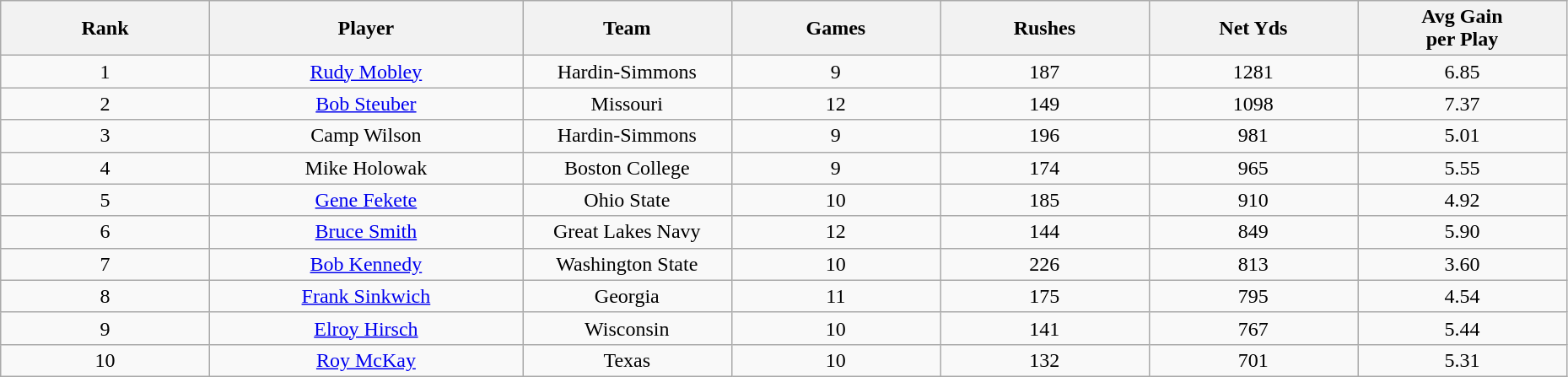<table class="wikitable sortable">
<tr>
<th bgcolor="#DDDDFF" width="10%">Rank</th>
<th bgcolor="#DDDDFF" width="15%">Player</th>
<th bgcolor="#DDDDFF" width="10%">Team</th>
<th bgcolor="#DDDDFF" width="10%">Games</th>
<th bgcolor="#DDDDFF" width="10%">Rushes</th>
<th bgcolor="#DDDDFF" width="10%">Net Yds</th>
<th bgcolor="#DDDDFF" width="10%">Avg Gain<br>per Play</th>
</tr>
<tr align="center">
<td>1</td>
<td><a href='#'>Rudy Mobley</a></td>
<td>Hardin-Simmons</td>
<td>9</td>
<td>187</td>
<td>1281</td>
<td>6.85</td>
</tr>
<tr align="center">
<td>2</td>
<td><a href='#'>Bob Steuber</a></td>
<td>Missouri</td>
<td>12</td>
<td>149</td>
<td>1098</td>
<td>7.37</td>
</tr>
<tr align="center">
<td>3</td>
<td>Camp Wilson</td>
<td>Hardin-Simmons</td>
<td>9</td>
<td>196</td>
<td>981</td>
<td>5.01</td>
</tr>
<tr align="center">
<td>4</td>
<td>Mike Holowak</td>
<td>Boston College</td>
<td>9</td>
<td>174</td>
<td>965</td>
<td>5.55</td>
</tr>
<tr align="center">
<td>5</td>
<td><a href='#'>Gene Fekete</a></td>
<td>Ohio State</td>
<td>10</td>
<td>185</td>
<td>910</td>
<td>4.92</td>
</tr>
<tr align="center">
<td>6</td>
<td><a href='#'>Bruce Smith</a></td>
<td>Great Lakes Navy</td>
<td>12</td>
<td>144</td>
<td>849</td>
<td>5.90</td>
</tr>
<tr align="center">
<td>7</td>
<td><a href='#'>Bob Kennedy</a></td>
<td>Washington State</td>
<td>10</td>
<td>226</td>
<td>813</td>
<td>3.60</td>
</tr>
<tr align="center">
<td>8</td>
<td><a href='#'>Frank Sinkwich</a></td>
<td>Georgia</td>
<td>11</td>
<td>175</td>
<td>795</td>
<td>4.54</td>
</tr>
<tr align="center">
<td>9</td>
<td><a href='#'>Elroy Hirsch</a></td>
<td>Wisconsin</td>
<td>10</td>
<td>141</td>
<td>767</td>
<td>5.44</td>
</tr>
<tr align="center">
<td>10</td>
<td><a href='#'>Roy McKay</a></td>
<td>Texas</td>
<td>10</td>
<td>132</td>
<td>701</td>
<td>5.31</td>
</tr>
</table>
